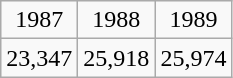<table class="wikitable" style="text-align:center">
<tr>
<td>1987</td>
<td>1988</td>
<td>1989</td>
</tr>
<tr>
<td>23,347</td>
<td>25,918</td>
<td>25,974</td>
</tr>
</table>
